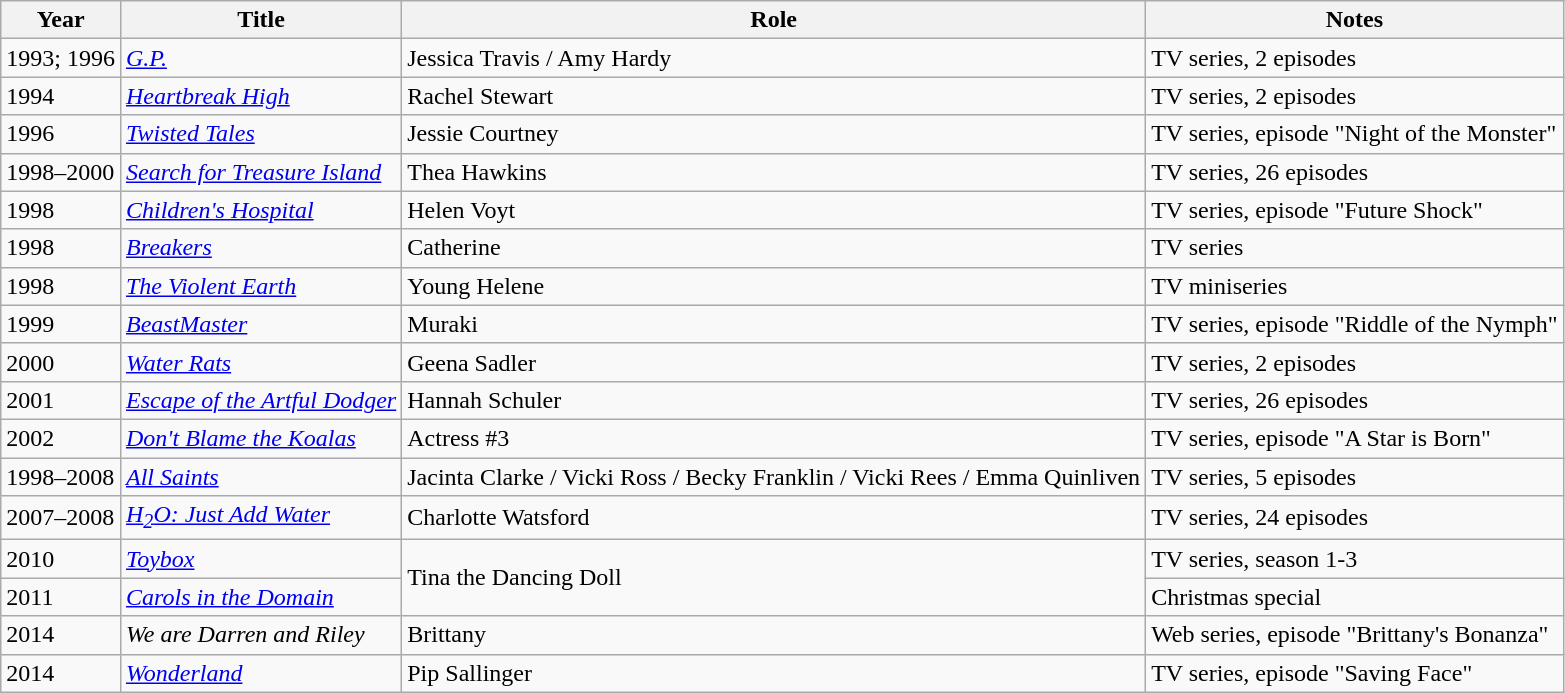<table class="wikitable">
<tr>
<th>Year</th>
<th>Title</th>
<th>Role</th>
<th>Notes</th>
</tr>
<tr>
<td>1993; 1996</td>
<td><em><a href='#'>G.P.</a></em></td>
<td>Jessica Travis / Amy Hardy</td>
<td>TV series, 2 episodes</td>
</tr>
<tr>
<td>1994</td>
<td><em><a href='#'>Heartbreak High</a></em></td>
<td>Rachel Stewart</td>
<td>TV series, 2 episodes</td>
</tr>
<tr>
<td>1996</td>
<td><em><a href='#'>Twisted Tales</a></em></td>
<td>Jessie Courtney</td>
<td>TV series, episode "Night of the Monster"</td>
</tr>
<tr>
<td>1998–2000</td>
<td><em><a href='#'>Search for Treasure Island</a></em></td>
<td>Thea Hawkins</td>
<td>TV series, 26 episodes</td>
</tr>
<tr>
<td>1998</td>
<td><em><a href='#'>Children's Hospital</a></em></td>
<td>Helen Voyt</td>
<td>TV series, episode "Future Shock"</td>
</tr>
<tr>
<td>1998</td>
<td><em><a href='#'>Breakers</a></em></td>
<td>Catherine</td>
<td>TV series</td>
</tr>
<tr>
<td>1998</td>
<td><em><a href='#'>The Violent Earth</a></em></td>
<td>Young Helene</td>
<td>TV miniseries</td>
</tr>
<tr>
<td>1999</td>
<td><em><a href='#'>BeastMaster</a></em></td>
<td>Muraki</td>
<td>TV series, episode "Riddle of the Nymph"</td>
</tr>
<tr>
<td>2000</td>
<td><em><a href='#'>Water Rats</a></em></td>
<td>Geena Sadler</td>
<td>TV series, 2 episodes</td>
</tr>
<tr>
<td>2001</td>
<td><em><a href='#'>Escape of the Artful Dodger</a></em></td>
<td>Hannah Schuler</td>
<td>TV series, 26 episodes</td>
</tr>
<tr>
<td>2002</td>
<td><em><a href='#'>Don't Blame the Koalas</a></em></td>
<td>Actress #3</td>
<td>TV series, episode "A Star is Born"</td>
</tr>
<tr>
<td>1998–2008</td>
<td><em><a href='#'>All Saints</a></em></td>
<td>Jacinta Clarke / Vicki Ross / Becky Franklin / Vicki Rees / Emma Quinliven</td>
<td>TV series, 5 episodes</td>
</tr>
<tr>
<td>2007–2008</td>
<td><em><a href='#'>H<sub>2</sub>O: Just Add Water</a></em></td>
<td>Charlotte Watsford</td>
<td>TV series, 24 episodes</td>
</tr>
<tr>
<td>2010</td>
<td><em><a href='#'>Toybox</a></em></td>
<td rowspan="2">Tina the Dancing Doll</td>
<td>TV series, season 1-3</td>
</tr>
<tr>
<td>2011</td>
<td><em><a href='#'>Carols in the Domain</a></em></td>
<td>Christmas special</td>
</tr>
<tr>
<td>2014</td>
<td><em>We are Darren and Riley</em></td>
<td>Brittany</td>
<td>Web series, episode "Brittany's Bonanza"</td>
</tr>
<tr>
<td>2014</td>
<td><em><a href='#'>Wonderland</a></em></td>
<td>Pip Sallinger</td>
<td>TV series, episode "Saving Face"</td>
</tr>
</table>
